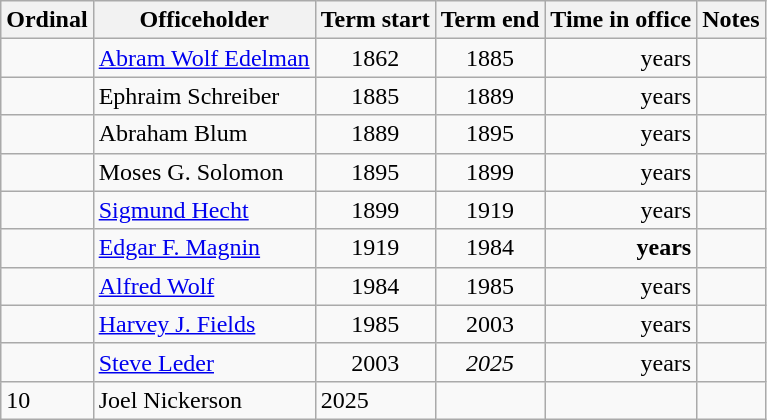<table class="wikitable sortable">
<tr>
<th>Ordinal</th>
<th>Officeholder</th>
<th>Term start</th>
<th>Term end</th>
<th>Time in office</th>
<th>Notes</th>
</tr>
<tr>
<td align=center></td>
<td><a href='#'>Abram Wolf Edelman</a></td>
<td align=center>1862</td>
<td align=center>1885</td>
<td align=right> years</td>
<td></td>
</tr>
<tr>
<td align=center></td>
<td>Ephraim Schreiber</td>
<td align=center>1885</td>
<td align=center>1889</td>
<td align=right> years</td>
<td></td>
</tr>
<tr>
<td align=center></td>
<td>Abraham Blum</td>
<td align=center>1889</td>
<td align=center>1895</td>
<td align=right> years</td>
<td></td>
</tr>
<tr>
<td align=center></td>
<td>Moses G. Solomon</td>
<td align=center>1895</td>
<td align=center>1899</td>
<td align=right> years</td>
<td></td>
</tr>
<tr>
<td align=center></td>
<td><a href='#'>Sigmund Hecht</a></td>
<td align=center>1899</td>
<td align=center>1919</td>
<td align=right> years</td>
<td></td>
</tr>
<tr>
<td align=center></td>
<td><a href='#'>Edgar F. Magnin</a></td>
<td align=center>1919</td>
<td align=center>1984</td>
<td align=right><strong> years</strong></td>
<td></td>
</tr>
<tr>
<td align=center></td>
<td><a href='#'>Alfred Wolf</a></td>
<td align=center>1984</td>
<td align=center>1985</td>
<td align=right> years</td>
<td></td>
</tr>
<tr>
<td align=center></td>
<td><a href='#'>Harvey J. Fields</a></td>
<td align=center>1985</td>
<td align=center>2003</td>
<td align=right> years</td>
<td></td>
</tr>
<tr>
<td align=center></td>
<td><a href='#'>Steve Leder</a></td>
<td align=center>2003</td>
<td align=center><em>2025</em></td>
<td align=right> years</td>
<td></td>
</tr>
<tr>
<td>10</td>
<td>Joel Nickerson</td>
<td>2025</td>
<td></td>
<td></td>
<td></td>
</tr>
</table>
